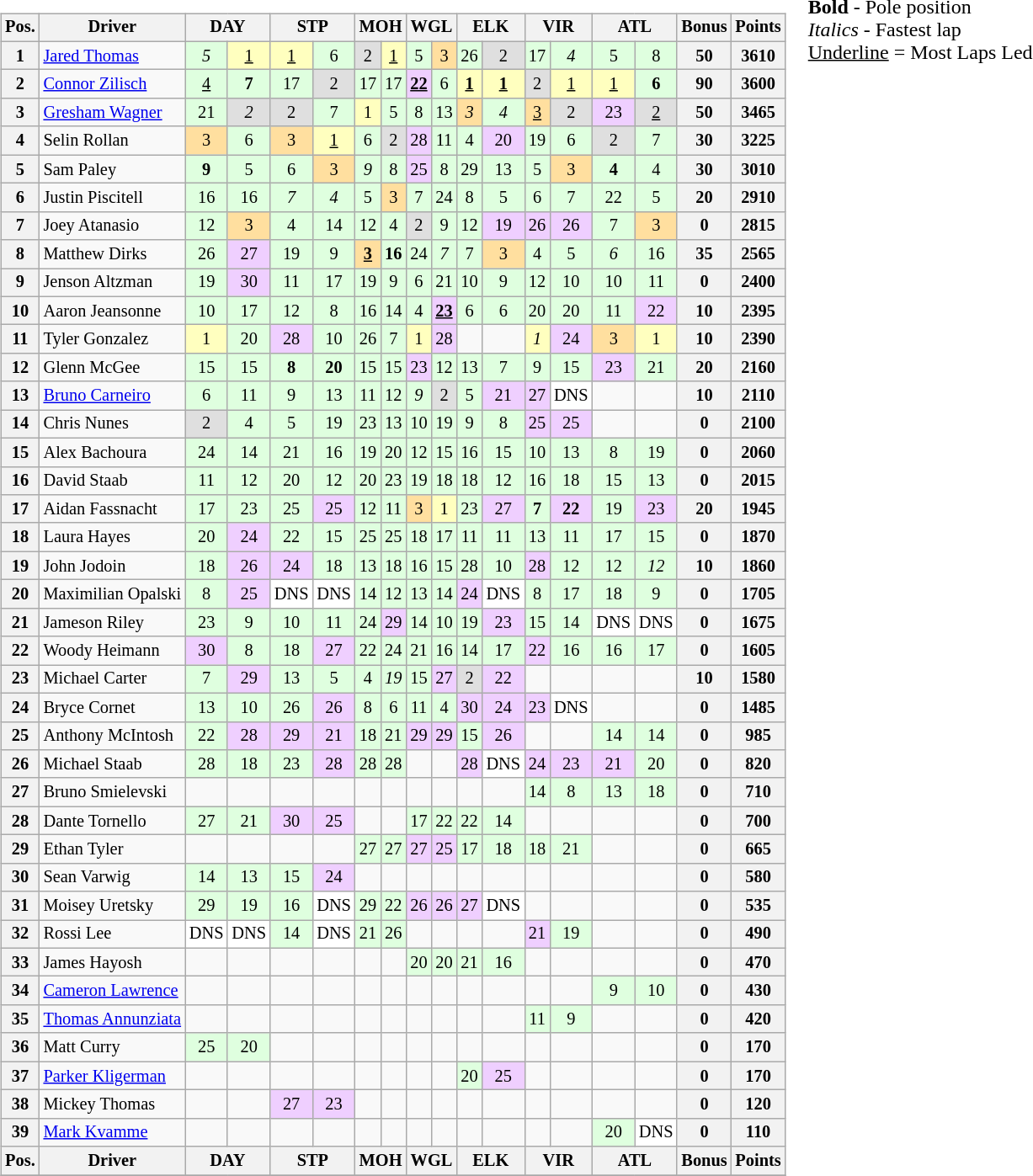<table>
<tr>
<td><br><table class="wikitable" style="font-size:85%; text-align:center;">
<tr>
<th>Pos.</th>
<th>Driver</th>
<th colspan="2">DAY</th>
<th colspan="2">STP</th>
<th colspan="2">MOH</th>
<th colspan="2">WGL</th>
<th colspan="2">ELK</th>
<th colspan="2">VIR</th>
<th colspan="2">ATL</th>
<th>Bonus</th>
<th>Points</th>
</tr>
<tr>
<th>1</th>
<td align=left> <a href='#'>Jared Thomas</a></td>
<td style="background:#dfffdf;"><em>5</em></td>
<td style="background:#ffffbf;"><u>1</u></td>
<td style="background:#ffffbf;"><u>1</u></td>
<td style="background:#dfffdf;">6</td>
<td style="background:#dfdfdf;">2</td>
<td style="background:#ffffbf;"><u>1</u></td>
<td style="background:#dfffdf;">5</td>
<td style="background:#ffdf9f;">3</td>
<td style="background:#dfffdf;">26</td>
<td style="background:#dfdfdf;">2</td>
<td style="background:#dfffdf;">17</td>
<td style="background:#dfffdf;"><em>4</em></td>
<td style="background:#dfffdf;">5</td>
<td style="background:#dfffdf;">8</td>
<th>50</th>
<th>3610</th>
</tr>
<tr>
<th>2</th>
<td align=left> <a href='#'>Connor Zilisch</a></td>
<td style="background:#dfffdf;"><u>4</u></td>
<td style="background:#dfffdf;"><strong>7</strong></td>
<td style="background:#dfffdf;">17</td>
<td style="background:#dfdfdf;">2</td>
<td style="background:#dfffdf;">17</td>
<td style="background:#dfffdf;">17</td>
<td style="background:#efcfff;"><u><strong>22</strong></u></td>
<td style="background:#dfffdf;">6</td>
<td style="background:#ffffbf;"><u><strong>1</strong></u></td>
<td style="background:#ffffbf;"><u><strong>1</strong></u></td>
<td style="background:#dfdfdf;">2</td>
<td style="background:#ffffbf;"><u>1</u></td>
<td style="background:#ffffbf;"><u>1</u></td>
<td style="background:#dfffdf;"><strong>6</strong></td>
<th>90</th>
<th>3600</th>
</tr>
<tr>
<th>3</th>
<td align=left> <a href='#'>Gresham Wagner</a></td>
<td style="background:#dfffdf;">21</td>
<td style="background:#dfdfdf;"><em>2</em></td>
<td style="background:#dfdfdf;">2</td>
<td style="background:#dfffdf;">7</td>
<td style="background:#ffffbf;">1</td>
<td style="background:#dfffdf;">5</td>
<td style="background:#dfffdf;">8</td>
<td style="background:#dfffdf;">13</td>
<td style="background:#ffdf9f;"><em>3</em></td>
<td style="background:#dfffdf;"><em>4</em></td>
<td style="background:#ffdf9f;"><u>3</u></td>
<td style="background:#dfdfdf;">2</td>
<td style="background:#efcfff;">23</td>
<td style="background:#dfdfdf;"><u>2</u></td>
<th>50</th>
<th>3465</th>
</tr>
<tr>
<th>4</th>
<td align=left> Selin Rollan</td>
<td style="background:#ffdf9f;">3</td>
<td style="background:#dfffdf;">6</td>
<td style="background:#ffdf9f;">3</td>
<td style="background:#ffffbf;"><u>1</u></td>
<td style="background:#dfffdf;">6</td>
<td style="background:#dfdfdf;">2</td>
<td style="background:#efcfff;">28</td>
<td style="background:#dfffdf;">11</td>
<td style="background:#dfffdf;">4</td>
<td style="background:#efcfff;">20</td>
<td style="background:#dfffdf;">19</td>
<td style="background:#dfffdf;">6</td>
<td style="background:#dfdfdf;">2</td>
<td style="background:#dfffdf;">7</td>
<th>30</th>
<th>3225</th>
</tr>
<tr>
<th>5</th>
<td align=left> Sam Paley</td>
<td style="background:#dfffdf;"><strong>9</strong></td>
<td style="background:#dfffdf;">5</td>
<td style="background:#dfffdf;">6</td>
<td style="background:#ffdf9f;">3</td>
<td style="background:#dfffdf;"><em>9</em></td>
<td style="background:#dfffdf;">8</td>
<td style="background:#efcfff;">25</td>
<td style="background:#dfffdf;">8</td>
<td style="background:#dfffdf;">29</td>
<td style="background:#dfffdf;">13</td>
<td style="background:#dfffdf;">5</td>
<td style="background:#ffdf9f;">3</td>
<td style="background:#dfffdf;"><strong>4</strong></td>
<td style="background:#dfffdf;">4</td>
<th>30</th>
<th>3010</th>
</tr>
<tr>
<th>6</th>
<td align=left> Justin Piscitell</td>
<td style="background:#dfffdf;">16</td>
<td style="background:#dfffdf;">16</td>
<td style="background:#dfffdf;"><em>7</em></td>
<td style="background:#dfffdf;"><em>4</em></td>
<td style="background:#dfffdf;">5</td>
<td style="background:#ffdf9f;">3</td>
<td style="background:#dfffdf;">7</td>
<td style="background:#dfffdf;">24</td>
<td style="background:#dfffdf;">8</td>
<td style="background:#dfffdf;">5</td>
<td style="background:#dfffdf;">6</td>
<td style="background:#dfffdf;">7</td>
<td style="background:#dfffdf;">22</td>
<td style="background:#dfffdf;">5</td>
<th>20</th>
<th>2910</th>
</tr>
<tr>
<th>7</th>
<td align=left> Joey Atanasio</td>
<td style="background:#dfffdf;">12</td>
<td style="background:#ffdf9f;">3</td>
<td style="background:#dfffdf;">4</td>
<td style="background:#dfffdf;">14</td>
<td style="background:#dfffdf;">12</td>
<td style="background:#dfffdf;">4</td>
<td style="background:#dfdfdf;">2</td>
<td style="background:#dfffdf;">9</td>
<td style="background:#dfffdf;">12</td>
<td style="background:#efcfff;">19</td>
<td style="background:#efcfff;">26</td>
<td style="background:#efcfff;">26</td>
<td style="background:#dfffdf;">7</td>
<td style="background:#ffdf9f;">3</td>
<th>0</th>
<th>2815</th>
</tr>
<tr>
<th>8</th>
<td align=left> Matthew Dirks</td>
<td style="background:#dfffdf;">26</td>
<td style="background:#efcfff;">27</td>
<td style="background:#dfffdf;">19</td>
<td style="background:#dfffdf;">9</td>
<td style="background:#ffdf9f;"><u><strong>3</strong></u></td>
<td style="background:#dfffdf;"><strong>16</strong></td>
<td style="background:#dfffdf;">24</td>
<td style="background:#dfffdf;"><em>7</em></td>
<td style="background:#dfffdf;">7</td>
<td style="background:#ffdf9f;">3</td>
<td style="background:#dfffdf;">4</td>
<td style="background:#dfffdf;">5</td>
<td style="background:#dfffdf;"><em>6</em></td>
<td style="background:#dfffdf;">16</td>
<th>35</th>
<th>2565</th>
</tr>
<tr>
<th>9</th>
<td align=left> Jenson Altzman</td>
<td style="background:#dfffdf;">19</td>
<td style="background:#efcfff;">30</td>
<td style="background:#dfffdf;">11</td>
<td style="background:#dfffdf;">17</td>
<td style="background:#dfffdf;">19</td>
<td style="background:#dfffdf;">9</td>
<td style="background:#dfffdf;">6</td>
<td style="background:#dfffdf;">21</td>
<td style="background:#dfffdf;">10</td>
<td style="background:#dfffdf;">9</td>
<td style="background:#dfffdf;">12</td>
<td style="background:#dfffdf;">10</td>
<td style="background:#dfffdf;">10</td>
<td style="background:#dfffdf;">11</td>
<th>0</th>
<th>2400</th>
</tr>
<tr>
<th>10</th>
<td align=left> Aaron Jeansonne</td>
<td style="background:#dfffdf;">10</td>
<td style="background:#dfffdf;">17</td>
<td style="background:#dfffdf;">12</td>
<td style="background:#dfffdf;">8</td>
<td style="background:#dfffdf;">16</td>
<td style="background:#dfffdf;">14</td>
<td style="background:#dfffdf;">4</td>
<td style="background:#efcfff;"><u><strong>23</strong></u></td>
<td style="background:#dfffdf;">6</td>
<td style="background:#dfffdf;">6</td>
<td style="background:#dfffdf;">20</td>
<td style="background:#dfffdf;">20</td>
<td style="background:#dfffdf;">11</td>
<td style="background:#efcfff;">22</td>
<th>10</th>
<th>2395</th>
</tr>
<tr>
<th>11</th>
<td align=left> Tyler Gonzalez</td>
<td style="background:#ffffbf;">1</td>
<td style="background:#dfffdf;">20</td>
<td style="background:#efcfff;">28</td>
<td style="background:#dfffdf;">10</td>
<td style="background:#dfffdf;">26</td>
<td style="background:#dfffdf;">7</td>
<td style="background:#ffffbf;">1</td>
<td style="background:#efcfff;">28</td>
<td></td>
<td></td>
<td style="background:#ffffbf;"><em>1</em></td>
<td style="background:#efcfff;">24</td>
<td style="background:#ffdf9f;">3</td>
<td style="background:#ffffbf;">1</td>
<th>10</th>
<th>2390</th>
</tr>
<tr>
<th>12</th>
<td align=left> Glenn McGee</td>
<td style="background:#dfffdf;">15</td>
<td style="background:#dfffdf;">15</td>
<td style="background:#dfffdf;"><strong>8</strong></td>
<td style="background:#dfffdf;"><strong>20</strong></td>
<td style="background:#dfffdf;">15</td>
<td style="background:#dfffdf;">15</td>
<td style="background:#efcfff;">23</td>
<td style="background:#dfffdf;">12</td>
<td style="background:#dfffdf;">13</td>
<td style="background:#dfffdf;">7</td>
<td style="background:#dfffdf;">9</td>
<td style="background:#dfffdf;">15</td>
<td style="background:#efcfff;">23</td>
<td style="background:#dfffdf;">21</td>
<th>20</th>
<th>2160</th>
</tr>
<tr>
<th>13</th>
<td align=left> <a href='#'>Bruno Carneiro</a></td>
<td style="background:#dfffdf;">6</td>
<td style="background:#dfffdf;">11</td>
<td style="background:#dfffdf;">9</td>
<td style="background:#dfffdf;">13</td>
<td style="background:#dfffdf;">11</td>
<td style="background:#dfffdf;">12</td>
<td style="background:#dfffdf;"><em>9</em></td>
<td style="background:#dfdfdf;">2</td>
<td style="background:#dfffdf;">5</td>
<td style="background:#efcfff;">21</td>
<td style="background:#efcfff;">27</td>
<td style="background:#ffffff;">DNS</td>
<td></td>
<td></td>
<th>10</th>
<th>2110</th>
</tr>
<tr>
<th>14</th>
<td align=left> Chris Nunes</td>
<td style="background:#dfdfdf;">2</td>
<td style="background:#dfffdf;">4</td>
<td style="background:#dfffdf;">5</td>
<td style="background:#dfffdf;">19</td>
<td style="background:#dfffdf;">23</td>
<td style="background:#dfffdf;">13</td>
<td style="background:#dfffdf;">10</td>
<td style="background:#dfffdf;">19</td>
<td style="background:#dfffdf;">9</td>
<td style="background:#dfffdf;">8</td>
<td style="background:#efcfff;">25</td>
<td style="background:#efcfff;">25</td>
<td></td>
<td></td>
<th>0</th>
<th>2100</th>
</tr>
<tr>
<th>15</th>
<td align=left> Alex Bachoura</td>
<td style="background:#dfffdf;">24</td>
<td style="background:#dfffdf;">14</td>
<td style="background:#dfffdf;">21</td>
<td style="background:#dfffdf;">16</td>
<td style="background:#dfffdf;">19</td>
<td style="background:#dfffdf;">20</td>
<td style="background:#dfffdf;">12</td>
<td style="background:#dfffdf;">15</td>
<td style="background:#dfffdf;">16</td>
<td style="background:#dfffdf;">15</td>
<td style="background:#dfffdf;">10</td>
<td style="background:#dfffdf;">13</td>
<td style="background:#dfffdf;">8</td>
<td style="background:#dfffdf;">19</td>
<th>0</th>
<th>2060</th>
</tr>
<tr>
<th>16</th>
<td align=left> David Staab</td>
<td style="background:#dfffdf;">11</td>
<td style="background:#dfffdf;">12</td>
<td style="background:#dfffdf;">20</td>
<td style="background:#dfffdf;">12</td>
<td style="background:#dfffdf;">20</td>
<td style="background:#dfffdf;">23</td>
<td style="background:#dfffdf;">19</td>
<td style="background:#dfffdf;">18</td>
<td style="background:#dfffdf;">18</td>
<td style="background:#dfffdf;">12</td>
<td style="background:#dfffdf;">16</td>
<td style="background:#dfffdf;">18</td>
<td style="background:#dfffdf;">15</td>
<td style="background:#dfffdf;">13</td>
<th>0</th>
<th>2015</th>
</tr>
<tr>
<th>17</th>
<td align=left> Aidan Fassnacht</td>
<td style="background:#dfffdf;">17</td>
<td style="background:#dfffdf;">23</td>
<td style="background:#dfffdf;">25</td>
<td style="background:#efcfff;">25</td>
<td style="background:#dfffdf;">12</td>
<td style="background:#dfffdf;">11</td>
<td style="background:#ffdf9f;">3</td>
<td style="background:#ffffbf;">1</td>
<td style="background:#dfffdf;">23</td>
<td style="background:#efcfff;">27</td>
<td style="background:#dfffdf;"><strong>7</strong></td>
<td style="background:#efcfff;"><strong>22</strong></td>
<td style="background:#dfffdf;">19</td>
<td style="background:#efcfff;">23</td>
<th>20</th>
<th>1945</th>
</tr>
<tr>
<th>18</th>
<td align=left> Laura Hayes</td>
<td style="background:#dfffdf;">20</td>
<td style="background:#efcfff;">24</td>
<td style="background:#dfffdf;">22</td>
<td style="background:#dfffdf;">15</td>
<td style="background:#dfffdf;">25</td>
<td style="background:#dfffdf;">25</td>
<td style="background:#dfffdf;">18</td>
<td style="background:#dfffdf;">17</td>
<td style="background:#dfffdf;">11</td>
<td style="background:#dfffdf;">11</td>
<td style="background:#dfffdf;">13</td>
<td style="background:#dfffdf;">11</td>
<td style="background:#dfffdf;">17</td>
<td style="background:#dfffdf;">15</td>
<th>0</th>
<th>1870</th>
</tr>
<tr>
<th>19</th>
<td align=left> John Jodoin</td>
<td style="background:#dfffdf;">18</td>
<td style="background:#efcfff;">26</td>
<td style="background:#efcfff;">24</td>
<td style="background:#dfffdf;">18</td>
<td style="background:#dfffdf;">13</td>
<td style="background:#dfffdf;">18</td>
<td style="background:#dfffdf;">16</td>
<td style="background:#dfffdf;">15</td>
<td style="background:#dfffdf;">28</td>
<td style="background:#dfffdf;">10</td>
<td style="background:#efcfff;">28</td>
<td style="background:#dfffdf;">12</td>
<td style="background:#dfffdf;">12</td>
<td style="background:#dfffdf;"><em>12</em></td>
<th>10</th>
<th>1860</th>
</tr>
<tr>
<th>20</th>
<td align=left> Maximilian Opalski</td>
<td style="background:#dfffdf;">8</td>
<td style="background:#efcfff;">25</td>
<td style="background:#ffffff;">DNS</td>
<td style="background:#ffffff;">DNS</td>
<td style="background:#dfffdf;">14</td>
<td style="background:#dfffdf;">12</td>
<td style="background:#dfffdf;">13</td>
<td style="background:#dfffdf;">14</td>
<td style="background:#efcfff;">24</td>
<td style="background:#ffffff;">DNS</td>
<td style="background:#dfffdf;">8</td>
<td style="background:#dfffdf;">17</td>
<td style="background:#dfffdf;">18</td>
<td style="background:#dfffdf;">9</td>
<th>0</th>
<th>1705</th>
</tr>
<tr>
<th>21</th>
<td align=left> Jameson Riley</td>
<td style="background:#dfffdf;">23</td>
<td style="background:#dfffdf;">9</td>
<td style="background:#dfffdf;">10</td>
<td style="background:#dfffdf;">11</td>
<td style="background:#dfffdf;">24</td>
<td style="background:#efcfff;">29</td>
<td style="background:#dfffdf;">14</td>
<td style="background:#dfffdf;">10</td>
<td style="background:#dfffdf;">19</td>
<td style="background:#efcfff;">23</td>
<td style="background:#dfffdf;">15</td>
<td style="background:#dfffdf;">14</td>
<td style="background:#ffffff;">DNS</td>
<td style="background:#ffffff;">DNS</td>
<th>0</th>
<th>1675</th>
</tr>
<tr>
<th>22</th>
<td align=left> Woody Heimann</td>
<td style="background:#efcfff;">30</td>
<td style="background:#dfffdf;">8</td>
<td style="background:#dfffdf;">18</td>
<td style="background:#efcfff;">27</td>
<td style="background:#dfffdf;">22</td>
<td style="background:#dfffdf;">24</td>
<td style="background:#dfffdf;">21</td>
<td style="background:#dfffdf;">16</td>
<td style="background:#dfffdf;">14</td>
<td style="background:#dfffdf;">17</td>
<td style="background:#efcfff;">22</td>
<td style="background:#dfffdf;">16</td>
<td style="background:#dfffdf;">16</td>
<td style="background:#dfffdf;">17</td>
<th>0</th>
<th>1605</th>
</tr>
<tr>
<th>23</th>
<td align=left> Michael Carter</td>
<td style="background:#dfffdf;">7</td>
<td style="background:#efcfff;">29</td>
<td style="background:#dfffdf;">13</td>
<td style="background:#dfffdf;">5</td>
<td style="background:#dfffdf;">4</td>
<td style="background:#dfffdf;"><em>19</em></td>
<td style="background:#dfffdf;">15</td>
<td style="background:#efcfff;">27</td>
<td style="background:#dfdfdf;">2</td>
<td style="background:#efcfff;">22</td>
<td></td>
<td></td>
<td></td>
<td></td>
<th>10</th>
<th>1580</th>
</tr>
<tr>
<th>24</th>
<td align=left> Bryce Cornet</td>
<td style="background:#dfffdf;">13</td>
<td style="background:#dfffdf;">10</td>
<td style="background:#dfffdf;">26</td>
<td style="background:#efcfff;">26</td>
<td style="background:#dfffdf;">8</td>
<td style="background:#dfffdf;">6</td>
<td style="background:#dfffdf;">11</td>
<td style="background:#dfffdf;">4</td>
<td style="background:#efcfff;">30</td>
<td style="background:#efcfff;">24</td>
<td style="background:#efcfff;">23</td>
<td style="background:#ffffff;">DNS</td>
<td></td>
<td></td>
<th>0</th>
<th>1485</th>
</tr>
<tr>
<th>25</th>
<td align=left> Anthony McIntosh</td>
<td style="background:#dfffdf;">22</td>
<td style="background:#efcfff;">28</td>
<td style="background:#efcfff;">29</td>
<td style="background:#efcfff;">21</td>
<td style="background:#dfffdf;">18</td>
<td style="background:#dfffdf;">21</td>
<td style="background:#efcfff;">29</td>
<td style="background:#efcfff;">29</td>
<td style="background:#dfffdf;">15</td>
<td style="background:#efcfff;">26</td>
<td></td>
<td></td>
<td style="background:#dfffdf;">14</td>
<td style="background:#dfffdf;">14</td>
<th>0</th>
<th>985</th>
</tr>
<tr>
<th>26</th>
<td align=left> Michael Staab</td>
<td style="background:#dfffdf;">28</td>
<td style="background:#dfffdf;">18</td>
<td style="background:#dfffdf;">23</td>
<td style="background:#efcfff;">28</td>
<td style="background:#dfffdf;">28</td>
<td style="background:#dfffdf;">28</td>
<td></td>
<td></td>
<td style="background:#efcfff;">28</td>
<td style="background:#ffffff;">DNS</td>
<td style="background:#efcfff;">24</td>
<td style="background:#efcfff;">23</td>
<td style="background:#efcfff;">21</td>
<td style="background:#dfffdf;">20</td>
<th>0</th>
<th>820</th>
</tr>
<tr>
<th>27</th>
<td align=left> Bruno Smielevski</td>
<td></td>
<td></td>
<td></td>
<td></td>
<td></td>
<td></td>
<td></td>
<td></td>
<td></td>
<td></td>
<td style="background:#dfffdf;">14</td>
<td style="background:#dfffdf;">8</td>
<td style="background:#dfffdf;">13</td>
<td style="background:#dfffdf;">18</td>
<th>0</th>
<th>710</th>
</tr>
<tr>
<th>28</th>
<td align=left> Dante Tornello</td>
<td style="background:#dfffdf;">27</td>
<td style="background:#dfffdf;">21</td>
<td style="background:#efcfff;">30</td>
<td style="background:#efcfff;">25</td>
<td></td>
<td></td>
<td style="background:#dfffdf;">17</td>
<td style="background:#dfffdf;">22</td>
<td style="background:#dfffdf;">22</td>
<td style="background:#dfffdf;">14</td>
<td></td>
<td></td>
<td></td>
<td></td>
<th>0</th>
<th>700</th>
</tr>
<tr>
<th>29</th>
<td align=left> Ethan Tyler</td>
<td></td>
<td></td>
<td></td>
<td></td>
<td style="background:#dfffdf;">27</td>
<td style="background:#dfffdf;">27</td>
<td style="background:#efcfff;">27</td>
<td style="background:#efcfff;">25</td>
<td style="background:#dfffdf;">17</td>
<td style="background:#dfffdf;">18</td>
<td style="background:#dfffdf;">18</td>
<td style="background:#dfffdf;">21</td>
<td></td>
<td></td>
<th>0</th>
<th>665</th>
</tr>
<tr>
<th>30</th>
<td align=left> Sean Varwig</td>
<td style="background:#dfffdf;">14</td>
<td style="background:#dfffdf;">13</td>
<td style="background:#dfffdf;">15</td>
<td style="background:#efcfff;">24</td>
<td></td>
<td></td>
<td></td>
<td></td>
<td></td>
<td></td>
<td></td>
<td></td>
<td></td>
<td></td>
<th>0</th>
<th>580</th>
</tr>
<tr>
<th>31</th>
<td align=left> Moisey Uretsky</td>
<td style="background:#dfffdf;">29</td>
<td style="background:#dfffdf;">19</td>
<td style="background:#dfffdf;">16</td>
<td style="background:#ffffff;">DNS</td>
<td style="background:#dfffdf;">29</td>
<td style="background:#dfffdf;">22</td>
<td style="background:#efcfff;">26</td>
<td style="background:#efcfff;">26</td>
<td style="background:#efcfff;">27</td>
<td style="background:#ffffff;">DNS</td>
<td></td>
<td></td>
<td></td>
<td></td>
<th>0</th>
<th>535</th>
</tr>
<tr>
<th>32</th>
<td align=left> Rossi Lee</td>
<td style="background:#ffffff;">DNS</td>
<td style="background:#ffffff;">DNS</td>
<td style="background:#dfffdf;">14</td>
<td style="background:#ffffff;">DNS</td>
<td style="background:#dfffdf;">21</td>
<td style="background:#dfffdf;">26</td>
<td></td>
<td></td>
<td></td>
<td></td>
<td style="background:#efcfff;">21</td>
<td style="background:#dfffdf;">19</td>
<td></td>
<td></td>
<th>0</th>
<th>490</th>
</tr>
<tr>
<th>33</th>
<td align=left> James Hayosh</td>
<td></td>
<td></td>
<td></td>
<td></td>
<td></td>
<td></td>
<td style="background:#dfffdf;">20</td>
<td style="background:#dfffdf;">20</td>
<td style="background:#dfffdf;">21</td>
<td style="background:#dfffdf;">16</td>
<td></td>
<td></td>
<td></td>
<td></td>
<th>0</th>
<th>470</th>
</tr>
<tr>
<th>34</th>
<td align=left> <a href='#'>Cameron Lawrence</a></td>
<td></td>
<td></td>
<td></td>
<td></td>
<td></td>
<td></td>
<td></td>
<td></td>
<td></td>
<td></td>
<td></td>
<td></td>
<td style="background:#dfffdf;">9</td>
<td style="background:#dfffdf;">10</td>
<th>0</th>
<th>430</th>
</tr>
<tr>
<th>35</th>
<td align=left nowrap> <a href='#'>Thomas Annunziata</a></td>
<td></td>
<td></td>
<td></td>
<td></td>
<td></td>
<td></td>
<td></td>
<td></td>
<td></td>
<td></td>
<td style="background:#dfffdf;">11</td>
<td style="background:#dfffdf;">9</td>
<td></td>
<td></td>
<th>0</th>
<th>420</th>
</tr>
<tr>
<th>36</th>
<td align=left> Matt Curry</td>
<td style="background:#dfffdf;">25</td>
<td style="background:#dfffdf;">20</td>
<td></td>
<td></td>
<td></td>
<td></td>
<td></td>
<td></td>
<td></td>
<td></td>
<td></td>
<td></td>
<td></td>
<td></td>
<th>0</th>
<th>170</th>
</tr>
<tr>
<th>37</th>
<td align=left> <a href='#'>Parker Kligerman</a></td>
<td></td>
<td></td>
<td></td>
<td></td>
<td></td>
<td></td>
<td></td>
<td></td>
<td style="background:#dfffdf;">20</td>
<td style="background:#efcfff;">25</td>
<td></td>
<td></td>
<td></td>
<td></td>
<th>0</th>
<th>170</th>
</tr>
<tr>
<th>38</th>
<td align=left> Mickey Thomas</td>
<td></td>
<td></td>
<td style="background:#efcfff;">27</td>
<td style="background:#efcfff;">23</td>
<td></td>
<td></td>
<td></td>
<td></td>
<td></td>
<td></td>
<td></td>
<td></td>
<td></td>
<td></td>
<th>0</th>
<th>120</th>
</tr>
<tr>
<th>39</th>
<td align=left> <a href='#'>Mark Kvamme</a></td>
<td></td>
<td></td>
<td></td>
<td></td>
<td></td>
<td></td>
<td></td>
<td></td>
<td></td>
<td></td>
<td></td>
<td></td>
<td style="background:#dfffdf;">20</td>
<td style="background:#ffffff;">DNS</td>
<th>0</th>
<th>110</th>
</tr>
<tr>
<th>Pos.</th>
<th>Driver</th>
<th colspan="2">DAY</th>
<th colspan="2">STP</th>
<th colspan="2">MOH</th>
<th colspan="2">WGL</th>
<th colspan="2">ELK</th>
<th colspan="2">VIR</th>
<th colspan="2">ATL</th>
<th>Bonus</th>
<th>Points</th>
</tr>
<tr>
</tr>
</table>
</td>
<td valign="top"><br><span><strong>Bold</strong> - Pole position</span><br><span><em>Italics</em> - Fastest lap</span><br><span><u>Underline</u> = Most Laps Led</span></td>
</tr>
</table>
